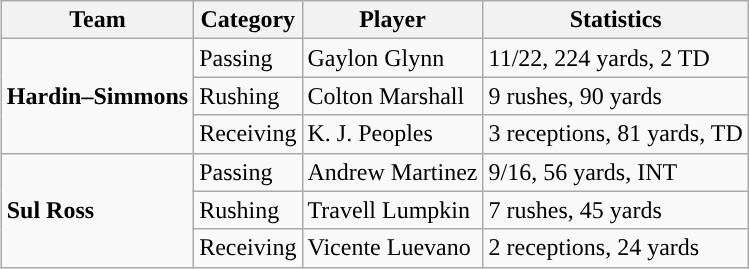<table class="wikitable" style="float: right;">
<tr>
<th>Team</th>
<th>Category</th>
<th>Player</th>
<th>Statistics</th>
</tr>
<tr>
<td rowspan=3><strong>Hardin–Simmons</strong></td>
<td>Passing</td>
<td>Gaylon Glynn</td>
<td>11/22, 224 yards, 2 TD</td>
</tr>
<tr>
<td>Rushing</td>
<td>Colton Marshall</td>
<td>9 rushes, 90 yards</td>
</tr>
<tr>
<td>Receiving</td>
<td>K. J. Peoples</td>
<td>3 receptions, 81 yards, TD</td>
</tr>
<tr>
<td rowspan=3><strong>Sul Ross</strong></td>
<td>Passing</td>
<td>Andrew Martinez</td>
<td>9/16, 56 yards, INT</td>
</tr>
<tr>
<td>Rushing</td>
<td>Travell Lumpkin</td>
<td>7 rushes, 45 yards</td>
</tr>
<tr>
<td>Receiving</td>
<td>Vicente Luevano</td>
<td>2 receptions, 24 yards</td>
</tr>
</table>
